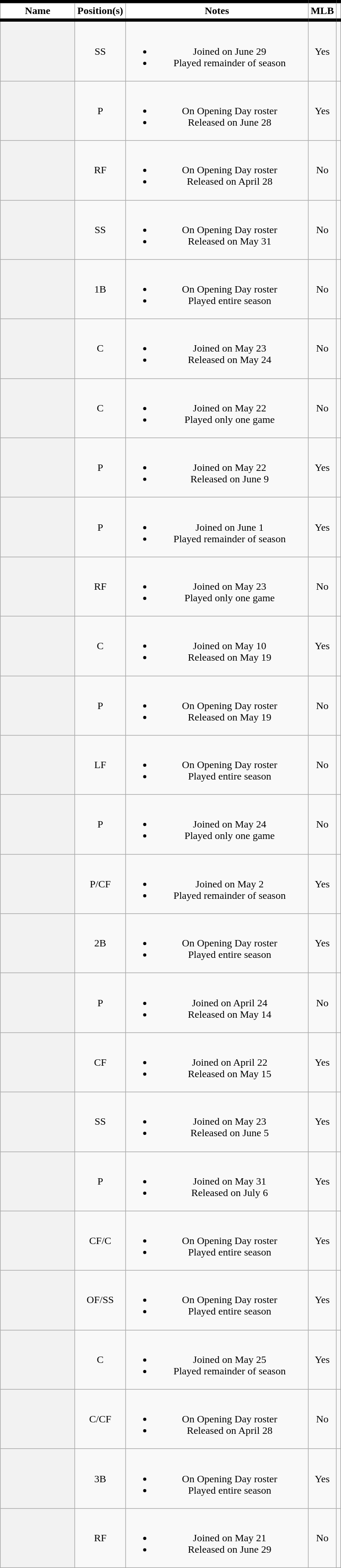<table class="wikitable sortable plainrowheaders" style="text-align: center;">
<tr>
<th scope="col" width="110px" style="background-color:#ffffff; border-top:#000000 5px solid; border-bottom:#000000 5px solid">Name</th>
<th scope="col" style="background-color:#ffffff; border-top:#000000 5px solid; border-bottom:#000000 5px solid">Position(s)</th>
<th scope="col" width="280px" style="background-color:#ffffff; border-top:#000000 5px solid; border-bottom:#000000 5px solid">Notes</th>
<th scope="col" style="background-color:#ffffff; border-top:#000000 5px solid; border-bottom:#000000 5px solid">MLB</th>
<th scope="col" class="unsortable" style="background-color:#ffffff; border-top:#000000 5px solid; border-bottom:#000000 5px solid"></th>
</tr>
<tr>
<th scope="row" style="text-align:center"></th>
<td>SS</td>
<td data-sort-value="940629.940707"><br><ul><li>Joined on June 29</li><li>Played remainder of season</li></ul></td>
<td>Yes</td>
<td></td>
</tr>
<tr>
<th scope="row" style="text-align:center"></th>
<td>P</td>
<td data-sort-value="940411.940628"><br><ul><li>On Opening Day roster</li><li>Released on June 28</li></ul></td>
<td>Yes</td>
<td></td>
</tr>
<tr>
<th scope="row" style="text-align:center"></th>
<td>RF</td>
<td data-sort-value="940411.940428"><br><ul><li>On Opening Day roster</li><li>Released on April 28</li></ul></td>
<td>No</td>
<td></td>
</tr>
<tr>
<th scope="row" style="text-align:center"></th>
<td>SS</td>
<td data-sort-value="940411.940531"><br><ul><li>On Opening Day roster</li><li>Released on May 31</li></ul></td>
<td>No</td>
<td></td>
</tr>
<tr>
<th scope="row" style="text-align:center"></th>
<td>1B</td>
<td data-sort-value="940411.940707"><br><ul><li>On Opening Day roster</li><li>Played entire season</li></ul></td>
<td>No</td>
<td></td>
</tr>
<tr>
<th scope="row" style="text-align:center"></th>
<td>C</td>
<td data-sort-value="940523.940524"><br><ul><li>Joined on May 23</li><li>Released on May 24</li></ul></td>
<td>No</td>
<td></td>
</tr>
<tr>
<th scope="row" style="text-align:center"></th>
<td>C</td>
<td data-sort-value="940522.940522"><br><ul><li>Joined on May 22</li><li>Played only one game</li></ul></td>
<td>No</td>
<td></td>
</tr>
<tr>
<th scope="row" style="text-align:center"></th>
<td>P</td>
<td data-sort-value="940522.940609"><br><ul><li>Joined on May 22</li><li>Released on June 9</li></ul></td>
<td>Yes</td>
<td></td>
</tr>
<tr>
<th scope="row" style="text-align:center"></th>
<td>P</td>
<td data-sort-value="940601.940707"><br><ul><li>Joined on June 1</li><li>Played remainder of season</li></ul></td>
<td>Yes</td>
<td></td>
</tr>
<tr>
<th scope="row" style="text-align:center"></th>
<td>RF</td>
<td data-sort-value="940523.940523"><br><ul><li>Joined on May 23</li><li>Played only one game</li></ul></td>
<td>No</td>
<td></td>
</tr>
<tr>
<th scope="row" style="text-align:center"></th>
<td>C</td>
<td data-sort-value="940510.940519"><br><ul><li>Joined on May 10</li><li>Released on May 19</li></ul></td>
<td>Yes</td>
<td></td>
</tr>
<tr>
<th scope="row" style="text-align:center"></th>
<td>P</td>
<td data-sort-value="940411.940519"><br><ul><li>On Opening Day roster</li><li>Released on May 19</li></ul></td>
<td>No</td>
<td></td>
</tr>
<tr>
<th scope="row" style="text-align:center"></th>
<td>LF</td>
<td data-sort-value="940411.940707"><br><ul><li>On Opening Day roster</li><li>Played entire season</li></ul></td>
<td>No</td>
<td></td>
</tr>
<tr>
<th scope="row" style="text-align:center"></th>
<td>P</td>
<td data-sort-value="940524.940524"><br><ul><li>Joined on May 24</li><li>Played only one game</li></ul></td>
<td>No</td>
<td></td>
</tr>
<tr>
<th scope="row" style="text-align:center"></th>
<td>P/CF</td>
<td data-sort-value="940502.940707"><br><ul><li>Joined on May 2</li><li>Played remainder of season</li></ul></td>
<td>Yes</td>
<td></td>
</tr>
<tr>
<th scope="row" style="text-align:center"></th>
<td>2B</td>
<td data-sort-value="940411.940707"><br><ul><li>On Opening Day roster</li><li>Played entire season</li></ul></td>
<td>Yes</td>
<td></td>
</tr>
<tr>
<th scope="row" style="text-align:center"></th>
<td>P</td>
<td data-sort-value="940424.940514"><br><ul><li>Joined on April 24</li><li>Released on May 14</li></ul></td>
<td>No</td>
<td></td>
</tr>
<tr>
<th scope="row" style="text-align:center"></th>
<td>CF</td>
<td data-sort-value="940422.940515"><br><ul><li>Joined on April 22</li><li>Released on May 15</li></ul></td>
<td>Yes</td>
<td></td>
</tr>
<tr>
<th scope="row" style="text-align:center"></th>
<td>SS</td>
<td data-sort-value="940523.940605"><br><ul><li>Joined on May 23</li><li>Released on June 5</li></ul></td>
<td>Yes</td>
<td></td>
</tr>
<tr>
<th scope="row" style="text-align:center"></th>
<td>P</td>
<td data-sort-value="940531.940706"><br><ul><li>Joined on May 31</li><li>Released on July 6</li></ul></td>
<td>Yes</td>
<td></td>
</tr>
<tr>
<th scope="row" style="text-align:center"></th>
<td>CF/C</td>
<td data-sort-value="940411.940707"><br><ul><li>On Opening Day roster</li><li>Played entire season</li></ul></td>
<td>Yes</td>
<td></td>
</tr>
<tr>
<th scope="row" style="text-align:center"></th>
<td>OF/SS</td>
<td data-sort-value="940411.940707"><br><ul><li>On Opening Day roster</li><li>Played entire season</li></ul></td>
<td>Yes</td>
<td></td>
</tr>
<tr>
<th scope="row" style="text-align:center"></th>
<td>C</td>
<td data-sort-value="940525.940707"><br><ul><li>Joined on May 25</li><li>Played remainder of season</li></ul></td>
<td>Yes</td>
<td></td>
</tr>
<tr>
<th scope="row" style="text-align:center"></th>
<td>C/CF</td>
<td data-sort-value="940411.940428"><br><ul><li>On Opening Day roster</li><li>Released on April 28</li></ul></td>
<td>No</td>
<td></td>
</tr>
<tr>
<th scope="row" style="text-align:center"></th>
<td>3B</td>
<td data-sort-value="940411.940707"><br><ul><li>On Opening Day roster</li><li>Played entire season</li></ul></td>
<td>Yes</td>
<td></td>
</tr>
<tr>
<th scope="row" style="text-align:center"></th>
<td>RF</td>
<td data-sort-value="940521.940629"><br><ul><li>Joined on May 21</li><li>Released on June 29</li></ul></td>
<td>No</td>
<td></td>
</tr>
</table>
